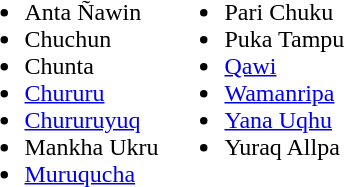<table>
<tr valign="top">
<td><br><ul><li>Anta Ñawin</li><li>Chuchun</li><li>Chunta</li><li><a href='#'>Chururu</a></li><li><a href='#'>Chururuyuq</a></li><li>Mankha Ukru</li><li><a href='#'>Muruqucha</a></li></ul></td>
<td><br><ul><li>Pari Chuku</li><li>Puka Tampu</li><li><a href='#'>Qawi</a></li><li><a href='#'>Wamanripa</a></li><li><a href='#'>Yana Uqhu</a></li><li>Yuraq Allpa</li></ul></td>
</tr>
</table>
